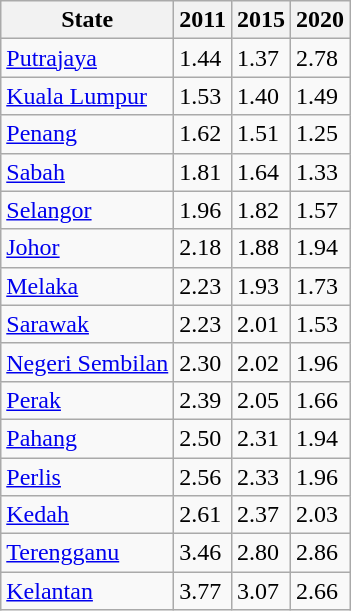<table class="wikitable sortable">
<tr>
<th>State</th>
<th>2011</th>
<th>2015</th>
<th>2020</th>
</tr>
<tr>
<td><a href='#'>Putrajaya</a></td>
<td>1.44</td>
<td>1.37</td>
<td>2.78</td>
</tr>
<tr>
<td><a href='#'>Kuala Lumpur</a></td>
<td>1.53</td>
<td>1.40</td>
<td>1.49</td>
</tr>
<tr>
<td><a href='#'>Penang</a></td>
<td>1.62</td>
<td>1.51</td>
<td>1.25</td>
</tr>
<tr>
<td><a href='#'>Sabah</a></td>
<td>1.81</td>
<td>1.64</td>
<td>1.33</td>
</tr>
<tr>
<td><a href='#'>Selangor</a></td>
<td>1.96</td>
<td>1.82</td>
<td>1.57</td>
</tr>
<tr>
<td><a href='#'>Johor</a></td>
<td>2.18</td>
<td>1.88</td>
<td>1.94</td>
</tr>
<tr>
<td><a href='#'>Melaka</a></td>
<td>2.23</td>
<td>1.93</td>
<td>1.73</td>
</tr>
<tr>
<td><a href='#'>Sarawak</a></td>
<td>2.23</td>
<td>2.01</td>
<td>1.53</td>
</tr>
<tr>
<td><a href='#'>Negeri Sembilan</a></td>
<td>2.30</td>
<td>2.02</td>
<td>1.96</td>
</tr>
<tr>
<td><a href='#'>Perak</a></td>
<td>2.39</td>
<td>2.05</td>
<td>1.66</td>
</tr>
<tr>
<td><a href='#'>Pahang</a></td>
<td>2.50</td>
<td>2.31</td>
<td>1.94</td>
</tr>
<tr>
<td><a href='#'>Perlis</a></td>
<td>2.56</td>
<td>2.33</td>
<td>1.96</td>
</tr>
<tr>
<td><a href='#'>Kedah</a></td>
<td>2.61</td>
<td>2.37</td>
<td>2.03</td>
</tr>
<tr>
<td><a href='#'>Terengganu</a></td>
<td>3.46</td>
<td>2.80</td>
<td>2.86</td>
</tr>
<tr>
<td><a href='#'>Kelantan</a></td>
<td>3.77</td>
<td>3.07</td>
<td>2.66</td>
</tr>
</table>
